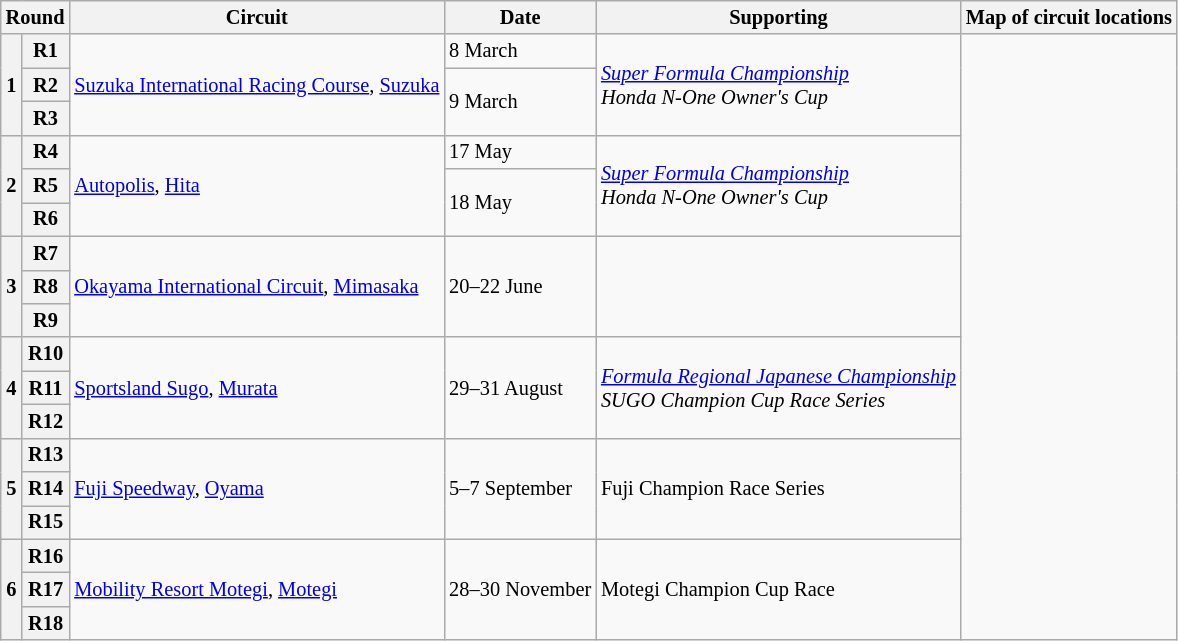<table class="wikitable" style="font-size:85%;">
<tr>
<th colspan=2>Round</th>
<th>Circuit</th>
<th>Date</th>
<th>Supporting</th>
<th>Map of circuit locations</th>
</tr>
<tr>
<th rowspan="3">1</th>
<th>R1</th>
<td rowspan="3" nowrap><a href='#'>Suzuka International Racing Course</a>, <a href='#'>Suzuka</a></td>
<td>8 March</td>
<td rowspan="3" nowrap><em><a href='#'>Super Formula Championship</a><br>Honda N-One Owner's Cup</em></td>
<td rowspan="18"></td>
</tr>
<tr>
<th>R2</th>
<td rowspan="2">9 March</td>
</tr>
<tr>
<th>R3</th>
</tr>
<tr>
<th rowspan="3">2</th>
<th>R4</th>
<td rowspan="3"><a href='#'>Autopolis</a>, <a href='#'>Hita</a></td>
<td>17 May</td>
<td rowspan="3"><em><a href='#'>Super Formula Championship</a><br>Honda N-One Owner's Cup</em></td>
</tr>
<tr>
<th>R5</th>
<td rowspan="2">18 May</td>
</tr>
<tr>
<th>R6</th>
</tr>
<tr>
<th rowspan="3">3</th>
<th>R7</th>
<td rowspan="3"><a href='#'>Okayama International Circuit</a>, <a href='#'>Mimasaka</a></td>
<td rowspan="3">20–22 June</td>
<td rowspan="3"></td>
</tr>
<tr>
<th>R8</th>
</tr>
<tr>
<th>R9</th>
</tr>
<tr>
<th rowspan="3">4</th>
<th>R10</th>
<td rowspan="3"><a href='#'>Sportsland Sugo</a>, <a href='#'>Murata</a></td>
<td rowspan="3">29–31 August</td>
<td rowspan="3" nowrap><em><a href='#'>Formula Regional Japanese Championship</a><br>SUGO Champion Cup Race Series</em></td>
</tr>
<tr>
<th>R11</th>
</tr>
<tr>
<th>R12</th>
</tr>
<tr>
<th rowspan="3">5</th>
<th>R13</th>
<td rowspan="3"><a href='#'>Fuji Speedway</a>, <a href='#'>Oyama</a></td>
<td rowspan="3" nowrap>5–7 September</td>
<td rowspan="3">Fuji Champion Race Series</td>
</tr>
<tr>
<th>R14</th>
</tr>
<tr>
<th>R15</th>
</tr>
<tr>
<th rowspan="3">6</th>
<th>R16</th>
<td rowspan="3"><a href='#'>Mobility Resort Motegi</a>, <a href='#'>Motegi</a></td>
<td rowspan="3" nowrap>28–30 November</td>
<td rowspan="3">Motegi Champion Cup Race</td>
</tr>
<tr>
<th>R17</th>
</tr>
<tr>
<th>R18</th>
</tr>
</table>
